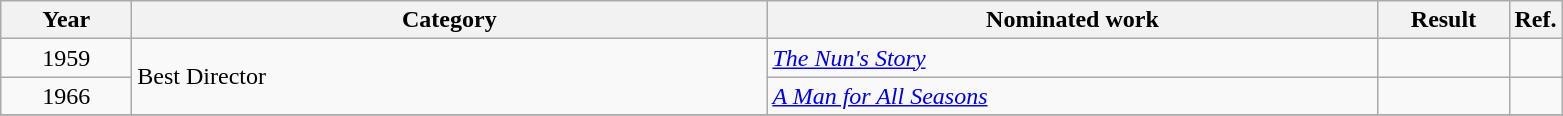<table class=wikitable>
<tr>
<th scope="col" style="width:5em;">Year</th>
<th scope="col" style="width:26em;">Category</th>
<th scope="col" style="width:25em;">Nominated work</th>
<th scope="col" style="width:5em;">Result</th>
<th>Ref.</th>
</tr>
<tr>
<td style="text-align:center;">1959</td>
<td rowspan=2>Best Director</td>
<td><em><a href='#'>The Nun's Story</a></em></td>
<td></td>
<td></td>
</tr>
<tr>
<td style="text-align:center;">1966</td>
<td><em><a href='#'>A Man for All Seasons</a></em></td>
<td></td>
<td></td>
</tr>
<tr>
</tr>
</table>
